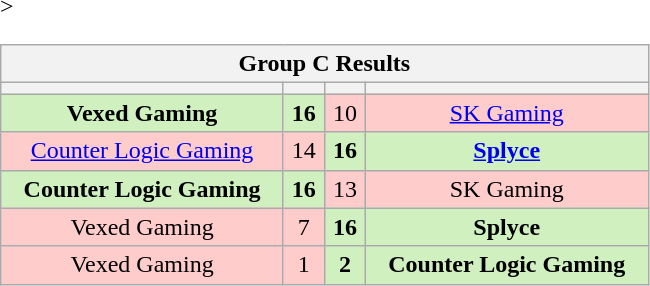<table class="wikitable" style="text-align: center;">
<tr>
<th colspan=4>Group C Results</th>
</tr>
<tr <noinclude>>
<th width="181px"></th>
<th width="20px"></th>
<th width="20px"></th>
<th width="181px"></noinclude></th>
</tr>
<tr>
<td style="background: #D0F0C0;"><strong>Vexed Gaming</strong></td>
<td style="background: #D0F0C0;"><strong>16</strong></td>
<td style="background: #FFCCCC;">10</td>
<td style="background: #FFCCCC;"><a href='#'>SK Gaming</a></td>
</tr>
<tr>
<td style="background: #FFCCCC;"><a href='#'>Counter Logic Gaming</a></td>
<td style="background: #FFCCCC;">14</td>
<td style="background: #D0F0C0;"><strong>16</strong></td>
<td style="background: #D0F0C0;"><strong><a href='#'>Splyce</a></strong></td>
</tr>
<tr>
<td style="background: #D0F0C0;"><strong>Counter Logic Gaming</strong></td>
<td style="background: #D0F0C0;"><strong>16</strong></td>
<td style="background: #FFCCCC;">13</td>
<td style="background: #FFCCCC;">SK Gaming</td>
</tr>
<tr>
<td style="background: #FFCCCC;">Vexed Gaming</td>
<td style="background: #FFCCCC;">7</td>
<td style="background: #D0F0C0;"><strong>16</strong></td>
<td style="background: #D0F0C0;"><strong>Splyce</strong></td>
</tr>
<tr>
<td style="background: #FFCCCC;">Vexed Gaming</td>
<td style="background: #FFCCCC;">1</td>
<td style="background: #D0F0C0;"><strong>2</strong></td>
<td style="background: #D0F0C0;"><strong>Counter Logic Gaming</strong></td>
</tr>
</table>
